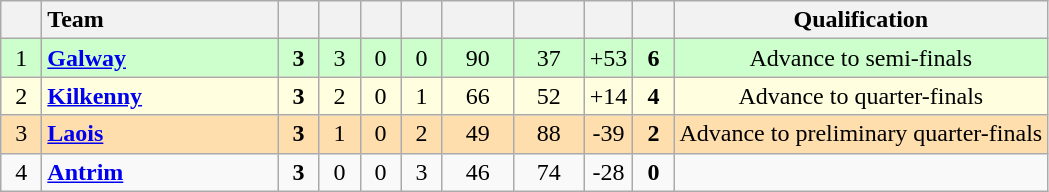<table class="wikitable" style="text-align:center">
<tr>
<th width="20"></th>
<th width="150" style="text-align:left;">Team</th>
<th width="20"></th>
<th width="20"></th>
<th width="20"></th>
<th width="20"></th>
<th width="40"></th>
<th width="40"></th>
<th width="20"></th>
<th width="20"></th>
<th>Qualification</th>
</tr>
<tr style="background:#ccffcc">
<td>1</td>
<td align="left"><strong> <a href='#'>Galway</a> </strong></td>
<td><strong>3</strong></td>
<td>3</td>
<td>0</td>
<td>0</td>
<td>90</td>
<td>37</td>
<td>+53</td>
<td><strong>6</strong></td>
<td>Advance to semi-finals</td>
</tr>
<tr style="background:#FFFFE0">
<td>2</td>
<td align="left"><strong> <a href='#'>Kilkenny</a> </strong></td>
<td><strong>3</strong></td>
<td>2</td>
<td>0</td>
<td>1</td>
<td>66</td>
<td>52</td>
<td>+14</td>
<td><strong>4</strong></td>
<td>Advance to quarter-finals</td>
</tr>
<tr style="background:#FFDEAD">
<td>3</td>
<td align="left"><strong> <a href='#'>Laois</a> </strong></td>
<td><strong>3</strong></td>
<td>1</td>
<td>0</td>
<td>2</td>
<td>49</td>
<td>88</td>
<td>-39</td>
<td><strong>2</strong></td>
<td>Advance to preliminary quarter-finals</td>
</tr>
<tr>
<td>4</td>
<td align="left"><strong> <a href='#'>Antrim</a> </strong></td>
<td><strong>3</strong></td>
<td>0</td>
<td>0</td>
<td>3</td>
<td>46</td>
<td>74</td>
<td>-28</td>
<td><strong>0</strong></td>
<td></td>
</tr>
</table>
